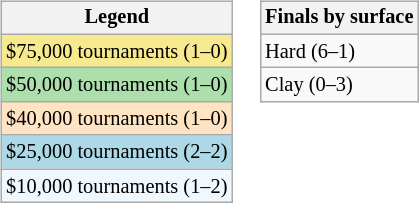<table>
<tr valign=top>
<td><br><table class="wikitable" style="font-size:85%;">
<tr>
<th>Legend</th>
</tr>
<tr style="background:#f7e98e;">
<td>$75,000 tournaments (1–0)</td>
</tr>
<tr style="background:#addfad;">
<td>$50,000 tournaments (1–0)</td>
</tr>
<tr style="background:#ffe4c4;">
<td>$40,000 tournaments (1–0)</td>
</tr>
<tr style="background:lightblue;">
<td>$25,000 tournaments (2–2)</td>
</tr>
<tr style="background:#f0f8ff;">
<td>$10,000 tournaments (1–2)</td>
</tr>
</table>
</td>
<td><br><table class="wikitable" style="font-size:85%;">
<tr>
<th>Finals by surface</th>
</tr>
<tr>
<td>Hard (6–1)</td>
</tr>
<tr>
<td>Clay (0–3)</td>
</tr>
</table>
</td>
</tr>
</table>
